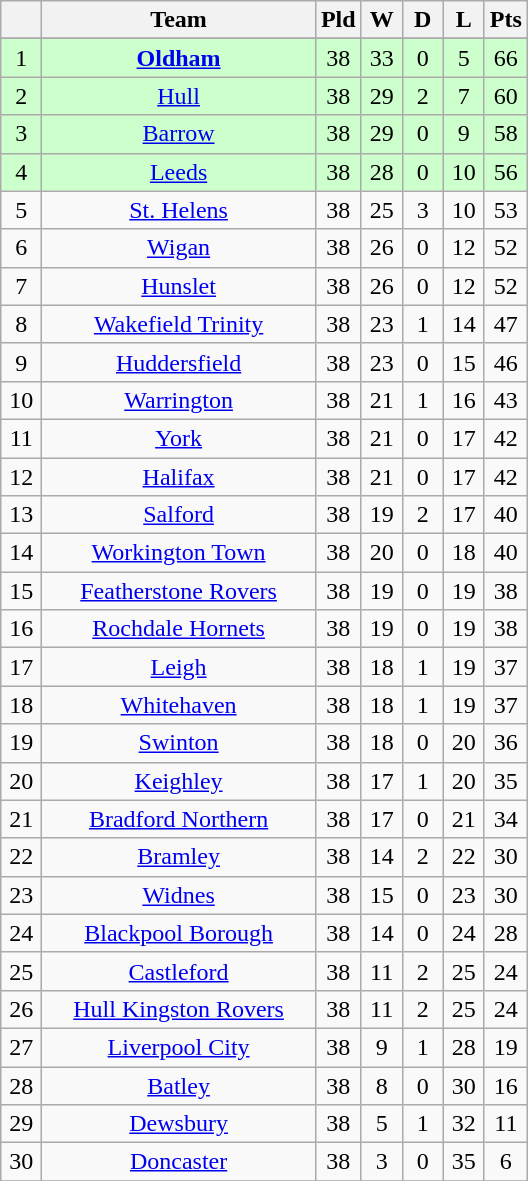<table class="wikitable" style="text-align:center;">
<tr>
<th width=20 abbr="Position"></th>
<th width=175>Team</th>
<th width=20 abbr="Played">Pld</th>
<th width=20 abbr="Won">W</th>
<th width=20 abbr="Drawn">D</th>
<th width=20 abbr="Lost">L</th>
<th width=20 abbr="Points">Pts</th>
</tr>
<tr>
</tr>
<tr align=center style="background:#ccffcc;color:">
<td>1</td>
<td><strong><a href='#'>Oldham</a></strong></td>
<td>38</td>
<td>33</td>
<td>0</td>
<td>5</td>
<td>66</td>
</tr>
<tr align=center style="background:#ccffcc;color:">
<td>2</td>
<td><a href='#'>Hull</a></td>
<td>38</td>
<td>29</td>
<td>2</td>
<td>7</td>
<td>60</td>
</tr>
<tr align=center style="background:#ccffcc;color:">
<td>3</td>
<td><a href='#'>Barrow</a></td>
<td>38</td>
<td>29</td>
<td>0</td>
<td>9</td>
<td>58</td>
</tr>
<tr align=center style="background:#ccffcc;color:">
<td>4</td>
<td><a href='#'>Leeds</a></td>
<td>38</td>
<td>28</td>
<td>0</td>
<td>10</td>
<td>56</td>
</tr>
<tr align=center style="background:">
<td>5</td>
<td><a href='#'>St. Helens</a></td>
<td>38</td>
<td>25</td>
<td>3</td>
<td>10</td>
<td>53</td>
</tr>
<tr align=center style="background:">
<td>6</td>
<td><a href='#'>Wigan</a></td>
<td>38</td>
<td>26</td>
<td>0</td>
<td>12</td>
<td>52</td>
</tr>
<tr align=center style="background:">
<td>7</td>
<td><a href='#'>Hunslet</a></td>
<td>38</td>
<td>26</td>
<td>0</td>
<td>12</td>
<td>52</td>
</tr>
<tr align=center style="background:">
<td>8</td>
<td><a href='#'>Wakefield Trinity</a></td>
<td>38</td>
<td>23</td>
<td>1</td>
<td>14</td>
<td>47</td>
</tr>
<tr align=center style="background:">
<td>9</td>
<td><a href='#'>Huddersfield</a></td>
<td>38</td>
<td>23</td>
<td>0</td>
<td>15</td>
<td>46</td>
</tr>
<tr align=center style="background:">
<td>10</td>
<td><a href='#'>Warrington</a></td>
<td>38</td>
<td>21</td>
<td>1</td>
<td>16</td>
<td>43</td>
</tr>
<tr align=center style="background:">
<td>11</td>
<td><a href='#'>York</a></td>
<td>38</td>
<td>21</td>
<td>0</td>
<td>17</td>
<td>42</td>
</tr>
<tr align=center style="background:">
<td>12</td>
<td><a href='#'>Halifax</a></td>
<td>38</td>
<td>21</td>
<td>0</td>
<td>17</td>
<td>42</td>
</tr>
<tr align=center style="background:">
<td>13</td>
<td><a href='#'>Salford</a></td>
<td>38</td>
<td>19</td>
<td>2</td>
<td>17</td>
<td>40</td>
</tr>
<tr align=center style="background:">
<td>14</td>
<td><a href='#'>Workington Town</a></td>
<td>38</td>
<td>20</td>
<td>0</td>
<td>18</td>
<td>40</td>
</tr>
<tr align=center style="background:">
<td>15</td>
<td><a href='#'>Featherstone Rovers</a></td>
<td>38</td>
<td>19</td>
<td>0</td>
<td>19</td>
<td>38</td>
</tr>
<tr align=center style="background:">
<td>16</td>
<td><a href='#'>Rochdale Hornets</a></td>
<td>38</td>
<td>19</td>
<td>0</td>
<td>19</td>
<td>38</td>
</tr>
<tr align=center style="background:">
<td>17</td>
<td><a href='#'>Leigh</a></td>
<td>38</td>
<td>18</td>
<td>1</td>
<td>19</td>
<td>37</td>
</tr>
<tr align=center style="background:">
<td>18</td>
<td><a href='#'>Whitehaven</a></td>
<td>38</td>
<td>18</td>
<td>1</td>
<td>19</td>
<td>37</td>
</tr>
<tr align=center style="background:">
<td>19</td>
<td><a href='#'>Swinton</a></td>
<td>38</td>
<td>18</td>
<td>0</td>
<td>20</td>
<td>36</td>
</tr>
<tr align=center style="background:">
<td>20</td>
<td><a href='#'>Keighley</a></td>
<td>38</td>
<td>17</td>
<td>1</td>
<td>20</td>
<td>35</td>
</tr>
<tr align=center style="background:">
<td>21</td>
<td><a href='#'>Bradford Northern</a></td>
<td>38</td>
<td>17</td>
<td>0</td>
<td>21</td>
<td>34</td>
</tr>
<tr align=center style="background:">
<td>22</td>
<td><a href='#'>Bramley</a></td>
<td>38</td>
<td>14</td>
<td>2</td>
<td>22</td>
<td>30</td>
</tr>
<tr align=center style="background:">
<td>23</td>
<td><a href='#'>Widnes</a></td>
<td>38</td>
<td>15</td>
<td>0</td>
<td>23</td>
<td>30</td>
</tr>
<tr align=center style="background:">
<td>24</td>
<td><a href='#'>Blackpool Borough</a></td>
<td>38</td>
<td>14</td>
<td>0</td>
<td>24</td>
<td>28</td>
</tr>
<tr align=center style="background:">
<td>25</td>
<td><a href='#'>Castleford</a></td>
<td>38</td>
<td>11</td>
<td>2</td>
<td>25</td>
<td>24</td>
</tr>
<tr align=center style="background:">
<td>26</td>
<td><a href='#'>Hull Kingston Rovers</a></td>
<td>38</td>
<td>11</td>
<td>2</td>
<td>25</td>
<td>24</td>
</tr>
<tr align=center style="background:">
<td>27</td>
<td><a href='#'>Liverpool City</a></td>
<td>38</td>
<td>9</td>
<td>1</td>
<td>28</td>
<td>19</td>
</tr>
<tr align=center style="background:">
<td>28</td>
<td><a href='#'>Batley</a></td>
<td>38</td>
<td>8</td>
<td>0</td>
<td>30</td>
<td>16</td>
</tr>
<tr align=center style="background:">
<td>29</td>
<td><a href='#'>Dewsbury</a></td>
<td>38</td>
<td>5</td>
<td>1</td>
<td>32</td>
<td>11</td>
</tr>
<tr align=center style="background:">
<td>30</td>
<td><a href='#'>Doncaster</a></td>
<td>38</td>
<td>3</td>
<td>0</td>
<td>35</td>
<td>6</td>
</tr>
<tr>
</tr>
</table>
